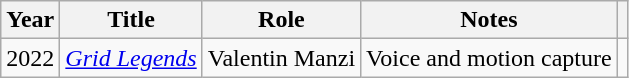<table class="wikitable plain">
<tr>
<th scope="col">Year</th>
<th scope="col">Title</th>
<th scope="col">Role</th>
<th scope="col" class="unsortable">Notes</th>
<th></th>
</tr>
<tr>
<td>2022</td>
<td><em><a href='#'>Grid Legends</a></em></td>
<td>Valentin Manzi</td>
<td>Voice and motion capture</td>
<td style = "text-align: center;"></td>
</tr>
</table>
